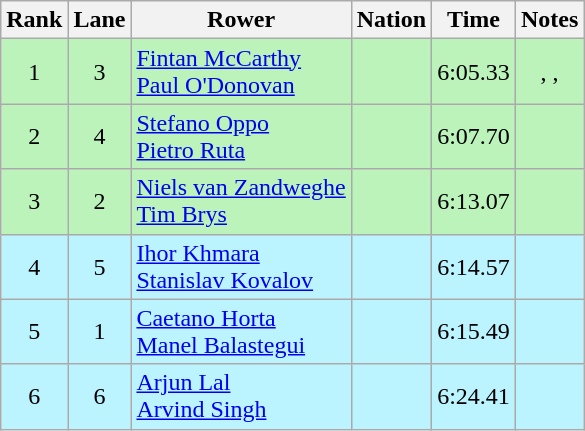<table class="wikitable sortable" style="text-align:center">
<tr>
<th>Rank</th>
<th>Lane</th>
<th>Rower</th>
<th>Nation</th>
<th>Time</th>
<th>Notes</th>
</tr>
<tr bgcolor=bbf3bb>
<td>1</td>
<td>3</td>
<td align="left"><a href='#'>Fintan McCarthy</a><br><a href='#'>Paul O'Donovan</a></td>
<td align="left"></td>
<td>6:05.33</td>
<td>, , </td>
</tr>
<tr bgcolor=bbf3bb>
<td>2</td>
<td>4</td>
<td align=left><a href='#'>Stefano Oppo</a><br><a href='#'>Pietro Ruta</a></td>
<td align=left></td>
<td>6:07.70</td>
<td></td>
</tr>
<tr bgcolor=bbf3bb>
<td>3</td>
<td>2</td>
<td align="left"><a href='#'>Niels van Zandweghe</a><br><a href='#'>Tim Brys</a></td>
<td align="left"></td>
<td>6:13.07</td>
<td></td>
</tr>
<tr bgcolor=bbf3ff>
<td>4</td>
<td>5</td>
<td align="left"><a href='#'>Ihor Khmara</a><br><a href='#'>Stanislav Kovalov</a></td>
<td align=left></td>
<td>6:14.57</td>
<td></td>
</tr>
<tr bgcolor=bbf3ff>
<td>5</td>
<td>1</td>
<td align="left"><a href='#'>Caetano Horta</a><br><a href='#'>Manel Balastegui</a></td>
<td align="left"></td>
<td>6:15.49</td>
<td></td>
</tr>
<tr bgcolor=bbf3ff>
<td>6</td>
<td>6</td>
<td align="left"><a href='#'>Arjun Lal</a><br><a href='#'>Arvind Singh</a></td>
<td align="left"></td>
<td>6:24.41</td>
<td></td>
</tr>
</table>
